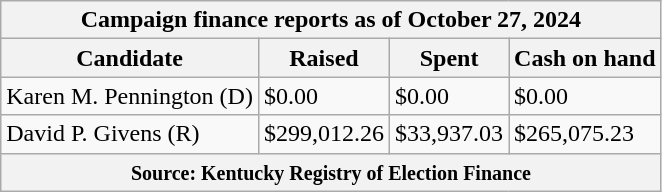<table class="wikitable sortable">
<tr>
<th colspan=4>Campaign finance reports as of October 27, 2024</th>
</tr>
<tr style="text-align:center;">
<th>Candidate</th>
<th>Raised</th>
<th>Spent</th>
<th>Cash on hand</th>
</tr>
<tr>
<td>Karen M. Pennington (D)</td>
<td>$0.00</td>
<td>$0.00</td>
<td>$0.00</td>
</tr>
<tr>
<td>David P. Givens (R)</td>
<td>$299,012.26</td>
<td>$33,937.03</td>
<td>$265,075.23</td>
</tr>
<tr>
<th colspan="4"><small>Source: Kentucky Registry of Election Finance</small></th>
</tr>
</table>
